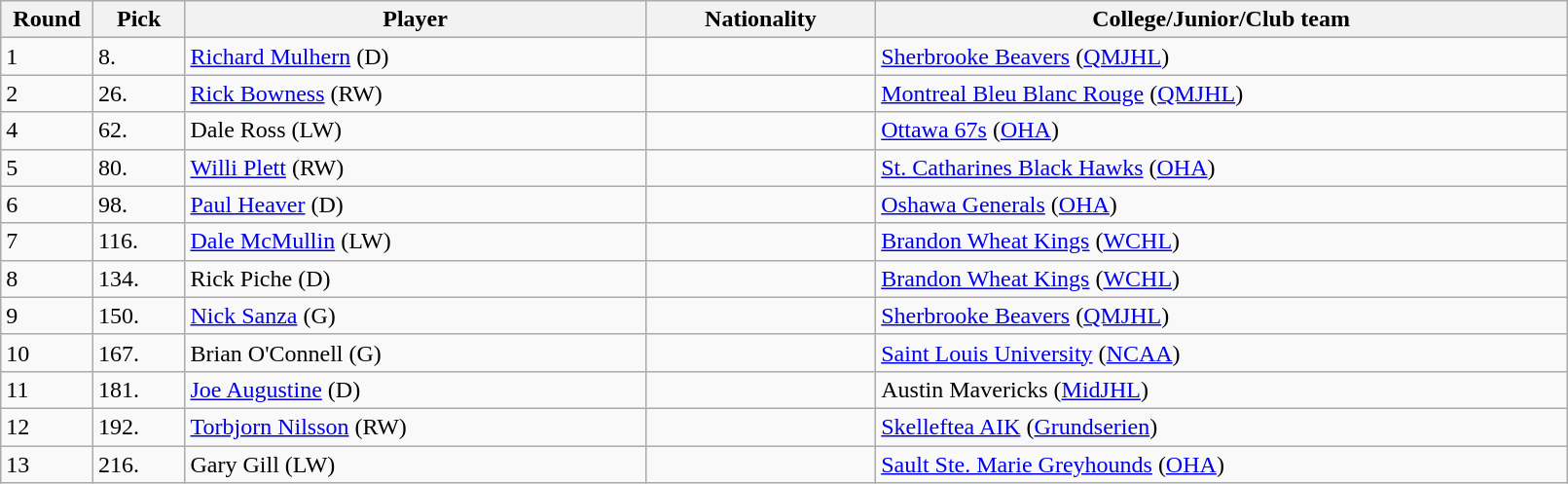<table class="wikitable">
<tr>
<th bgcolor="#DDDDFF" width="5%">Round</th>
<th bgcolor="#DDDDFF" width="5%">Pick</th>
<th bgcolor="#DDDDFF" width="25%">Player</th>
<th bgcolor="#DDDDFF" width="12.5%">Nationality</th>
<th bgcolor="#DDDDFF" width="37.5%">College/Junior/Club team</th>
</tr>
<tr>
<td>1</td>
<td>8.</td>
<td><a href='#'>Richard Mulhern</a> (D)</td>
<td></td>
<td><a href='#'>Sherbrooke Beavers</a> (<a href='#'>QMJHL</a>)</td>
</tr>
<tr>
<td>2</td>
<td>26.</td>
<td><a href='#'>Rick Bowness</a> (RW)</td>
<td></td>
<td><a href='#'>Montreal Bleu Blanc Rouge</a> (<a href='#'>QMJHL</a>)</td>
</tr>
<tr>
<td>4</td>
<td>62.</td>
<td>Dale Ross (LW)</td>
<td></td>
<td><a href='#'>Ottawa 67s</a> (<a href='#'>OHA</a>)</td>
</tr>
<tr>
<td>5</td>
<td>80.</td>
<td><a href='#'>Willi Plett</a> (RW)</td>
<td></td>
<td><a href='#'>St. Catharines Black Hawks</a> (<a href='#'>OHA</a>)</td>
</tr>
<tr>
<td>6</td>
<td>98.</td>
<td><a href='#'>Paul Heaver</a> (D)</td>
<td></td>
<td><a href='#'>Oshawa Generals</a> (<a href='#'>OHA</a>)</td>
</tr>
<tr>
<td>7</td>
<td>116.</td>
<td><a href='#'>Dale McMullin</a> (LW)</td>
<td></td>
<td><a href='#'>Brandon Wheat Kings</a> (<a href='#'>WCHL</a>)</td>
</tr>
<tr>
<td>8</td>
<td>134.</td>
<td>Rick Piche (D)</td>
<td></td>
<td><a href='#'>Brandon Wheat Kings</a> (<a href='#'>WCHL</a>)</td>
</tr>
<tr>
<td>9</td>
<td>150.</td>
<td><a href='#'>Nick Sanza</a> (G)</td>
<td></td>
<td><a href='#'>Sherbrooke Beavers</a> (<a href='#'>QMJHL</a>)</td>
</tr>
<tr>
<td>10</td>
<td>167.</td>
<td>Brian O'Connell (G)</td>
<td></td>
<td><a href='#'>Saint Louis University</a> (<a href='#'>NCAA</a>)</td>
</tr>
<tr>
<td>11</td>
<td>181.</td>
<td><a href='#'>Joe Augustine</a> (D)</td>
<td></td>
<td>Austin Mavericks (<a href='#'>MidJHL</a>)</td>
</tr>
<tr>
<td>12</td>
<td>192.</td>
<td><a href='#'>Torbjorn Nilsson</a> (RW)</td>
<td></td>
<td><a href='#'>Skelleftea AIK</a> (<a href='#'>Grundserien</a>)</td>
</tr>
<tr>
<td>13</td>
<td>216.</td>
<td>Gary Gill (LW)</td>
<td></td>
<td><a href='#'>Sault Ste. Marie Greyhounds</a> (<a href='#'>OHA</a>)</td>
</tr>
</table>
